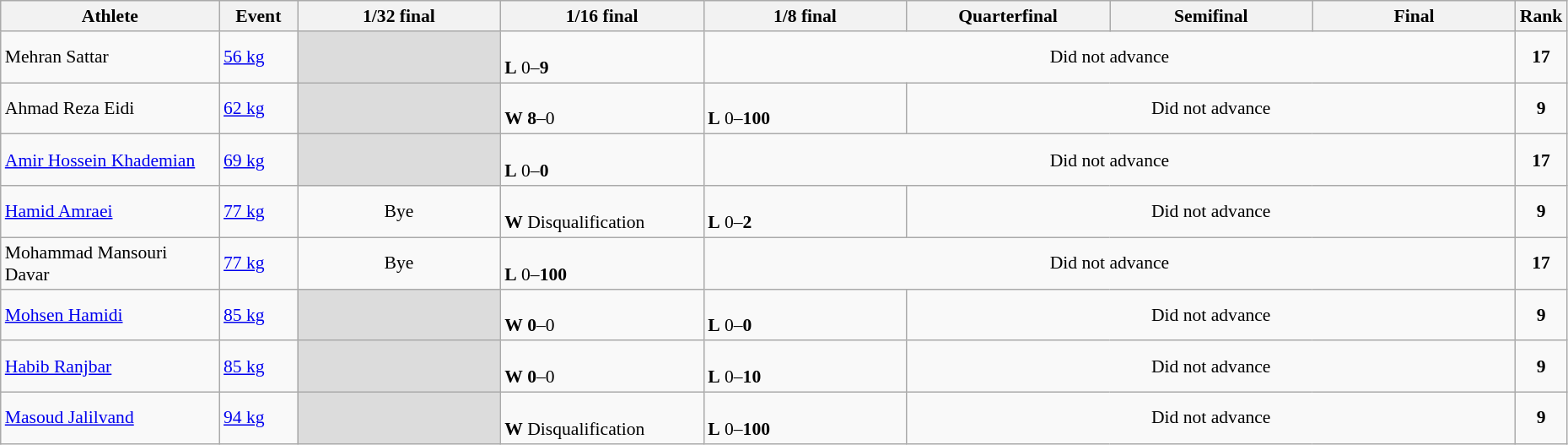<table class="wikitable" width="98%" style="text-align:left; font-size:90%">
<tr>
<th width="14%">Athlete</th>
<th width="5%">Event</th>
<th width="13%">1/32 final</th>
<th width="13%">1/16 final</th>
<th width="13%">1/8 final</th>
<th width="13%">Quarterfinal</th>
<th width="13%">Semifinal</th>
<th width="13%">Final</th>
<th width="4%">Rank</th>
</tr>
<tr>
<td>Mehran Sattar</td>
<td><a href='#'>56 kg</a></td>
<td bgcolor=#DCDCDC></td>
<td><br><strong>L</strong> 0–<strong>9</strong></td>
<td colspan=4 align=center>Did not advance</td>
<td align=center><strong>17</strong></td>
</tr>
<tr>
<td>Ahmad Reza Eidi</td>
<td><a href='#'>62 kg</a></td>
<td bgcolor=#DCDCDC></td>
<td><br><strong>W</strong> <strong>8</strong>–0</td>
<td><br><strong>L</strong> 0–<strong>100</strong></td>
<td colspan=3 align=center>Did not advance</td>
<td align=center><strong>9</strong></td>
</tr>
<tr>
<td><a href='#'>Amir Hossein Khademian</a></td>
<td><a href='#'>69 kg</a></td>
<td bgcolor=#DCDCDC></td>
<td><br><strong>L</strong> 0–<strong>0</strong></td>
<td colspan=4 align=center>Did not advance</td>
<td align=center><strong>17</strong></td>
</tr>
<tr>
<td><a href='#'>Hamid Amraei</a></td>
<td><a href='#'>77 kg</a></td>
<td align=center>Bye</td>
<td><br><strong>W</strong> Disqualification</td>
<td><br><strong>L</strong> 0–<strong>2</strong></td>
<td colspan=3 align=center>Did not advance</td>
<td align=center><strong>9</strong></td>
</tr>
<tr>
<td>Mohammad Mansouri Davar</td>
<td><a href='#'>77 kg</a></td>
<td align=center>Bye</td>
<td><br><strong>L</strong> 0–<strong>100</strong></td>
<td colspan=4 align=center>Did not advance</td>
<td align=center><strong>17</strong></td>
</tr>
<tr>
<td><a href='#'>Mohsen Hamidi</a></td>
<td><a href='#'>85 kg</a></td>
<td bgcolor=#DCDCDC></td>
<td><br><strong>W</strong> <strong>0</strong>–0</td>
<td><br><strong>L</strong> 0–<strong>0</strong></td>
<td colspan=3 align=center>Did not advance</td>
<td align=center><strong>9</strong></td>
</tr>
<tr>
<td><a href='#'>Habib Ranjbar</a></td>
<td><a href='#'>85 kg</a></td>
<td bgcolor=#DCDCDC></td>
<td><br><strong>W</strong> <strong>0</strong>–0</td>
<td><br><strong>L</strong> 0–<strong>10</strong></td>
<td colspan=3 align=center>Did not advance</td>
<td align=center><strong>9</strong></td>
</tr>
<tr>
<td><a href='#'>Masoud Jalilvand</a></td>
<td><a href='#'>94 kg</a></td>
<td bgcolor=#DCDCDC></td>
<td><br><strong>W</strong> Disqualification</td>
<td><br><strong>L</strong> 0–<strong>100</strong></td>
<td colspan=3 align=center>Did not advance</td>
<td align=center><strong>9</strong></td>
</tr>
</table>
